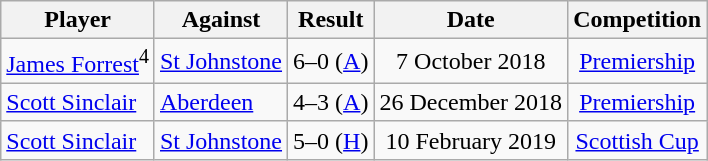<table class="wikitable sortable">
<tr>
<th>Player</th>
<th>Against</th>
<th>Result</th>
<th>Date</th>
<th>Competition</th>
</tr>
<tr>
<td> <a href='#'>James Forrest</a><sup>4</sup></td>
<td> <a href='#'>St Johnstone</a></td>
<td align=center>6–0 (<a href='#'>A</a>)</td>
<td align=center>7 October 2018</td>
<td align=center><a href='#'>Premiership</a></td>
</tr>
<tr>
<td> <a href='#'>Scott Sinclair</a></td>
<td> <a href='#'>Aberdeen</a></td>
<td align=center>4–3 (<a href='#'>A</a>)</td>
<td align=center>26 December 2018</td>
<td align=center><a href='#'>Premiership</a></td>
</tr>
<tr>
<td> <a href='#'>Scott Sinclair</a></td>
<td> <a href='#'>St Johnstone</a></td>
<td align=center>5–0 (<a href='#'>H</a>)</td>
<td align=center>10 February 2019</td>
<td align=center><a href='#'>Scottish Cup</a></td>
</tr>
</table>
